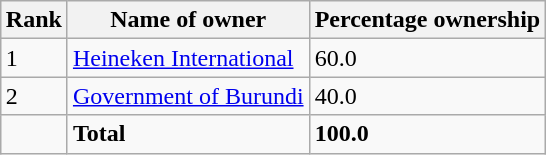<table class="wikitable sortable" style="margin-left:auto;margin-right:auto">
<tr>
<th style="width:2em;">Rank</th>
<th>Name of owner</th>
<th>Percentage ownership</th>
</tr>
<tr>
<td>1</td>
<td><a href='#'>Heineken International</a></td>
<td>60.0</td>
</tr>
<tr>
<td>2</td>
<td><a href='#'>Government of Burundi</a></td>
<td>40.0</td>
</tr>
<tr>
<td></td>
<td><strong>Total</strong></td>
<td><strong>100.0</strong></td>
</tr>
</table>
